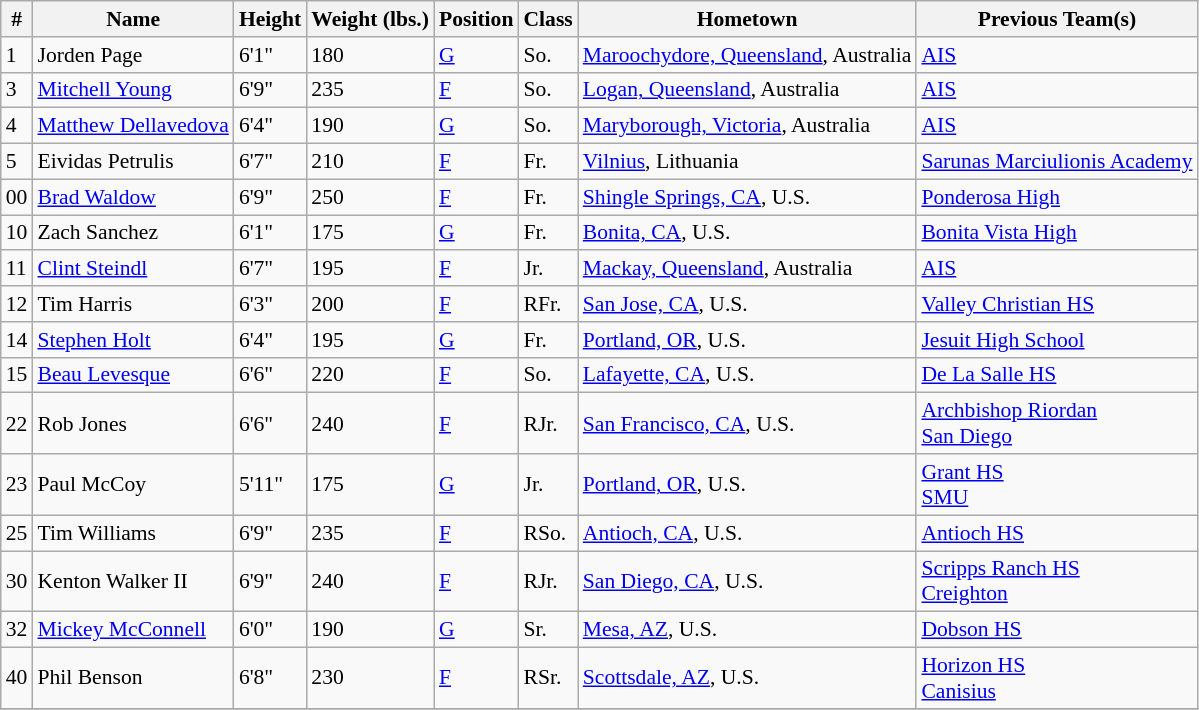<table class="wikitable" style="font-size: 90%">
<tr>
<th>#</th>
<th>Name</th>
<th>Height</th>
<th>Weight (lbs.)</th>
<th>Position</th>
<th>Class</th>
<th>Hometown</th>
<th>Previous Team(s)</th>
</tr>
<tr>
<td>1</td>
<td>Jorden Page</td>
<td>6'1"</td>
<td>180</td>
<td><a href='#'>G</a></td>
<td>So.</td>
<td><a href='#'>Maroochydore, Queensland</a>, Australia</td>
<td><a href='#'>AIS</a></td>
</tr>
<tr>
<td>3</td>
<td><a href='#'>Mitchell Young</a></td>
<td>6'9"</td>
<td>235</td>
<td><a href='#'>F</a></td>
<td>So.</td>
<td><a href='#'>Logan, Queensland</a>, Australia</td>
<td><a href='#'>AIS</a></td>
</tr>
<tr>
<td>4</td>
<td><a href='#'>Matthew Dellavedova</a></td>
<td>6'4"</td>
<td>190</td>
<td><a href='#'>G</a></td>
<td>So.</td>
<td><a href='#'>Maryborough, Victoria</a>, Australia</td>
<td><a href='#'>AIS</a></td>
</tr>
<tr>
<td>5</td>
<td>Eividas Petrulis</td>
<td>6'7"</td>
<td>210</td>
<td><a href='#'>F</a></td>
<td>Fr.</td>
<td><a href='#'>Vilnius</a>, Lithuania</td>
<td><a href='#'>Sarunas Marciulionis Academy</a></td>
</tr>
<tr>
<td>00</td>
<td><a href='#'>Brad Waldow</a></td>
<td>6'9"</td>
<td>250</td>
<td><a href='#'>F</a></td>
<td>Fr.</td>
<td><a href='#'>Shingle Springs, CA</a>, U.S.</td>
<td><a href='#'>Ponderosa High</a></td>
</tr>
<tr>
<td>10</td>
<td>Zach Sanchez</td>
<td>6'1"</td>
<td>175</td>
<td><a href='#'>G</a></td>
<td>Fr.</td>
<td><a href='#'>Bonita, CA</a>, U.S.</td>
<td><a href='#'>Bonita Vista High</a></td>
</tr>
<tr>
<td>11</td>
<td><a href='#'>Clint Steindl</a></td>
<td>6'7"</td>
<td>195</td>
<td><a href='#'>F</a></td>
<td>Jr.</td>
<td><a href='#'>Mackay, Queensland</a>, Australia</td>
<td><a href='#'>AIS</a></td>
</tr>
<tr>
<td>12</td>
<td>Tim Harris</td>
<td>6'3"</td>
<td>200</td>
<td><a href='#'>F</a></td>
<td>RFr.</td>
<td><a href='#'>San Jose, CA</a>, U.S.</td>
<td><a href='#'>Valley Christian HS</a></td>
</tr>
<tr>
<td>14</td>
<td><a href='#'>Stephen Holt</a></td>
<td>6'4"</td>
<td>195</td>
<td><a href='#'>G</a></td>
<td>Fr.</td>
<td><a href='#'>Portland, OR</a>, U.S.</td>
<td><a href='#'>Jesuit High School</a></td>
</tr>
<tr>
<td>15</td>
<td><a href='#'>Beau Levesque</a></td>
<td>6'6"</td>
<td>220</td>
<td><a href='#'>F</a></td>
<td>So.</td>
<td><a href='#'>Lafayette, CA</a>, U.S.</td>
<td><a href='#'>De La Salle HS</a></td>
</tr>
<tr>
<td>22</td>
<td>Rob Jones</td>
<td>6'6"</td>
<td>240</td>
<td><a href='#'>F</a></td>
<td>RJr.</td>
<td><a href='#'>San Francisco, CA</a>, U.S.</td>
<td><a href='#'>Archbishop Riordan</a><br><a href='#'>San Diego</a></td>
</tr>
<tr>
<td>23</td>
<td>Paul McCoy</td>
<td>5'11"</td>
<td>175</td>
<td><a href='#'>G</a></td>
<td>Jr.</td>
<td><a href='#'>Portland, OR</a>, U.S.</td>
<td><a href='#'>Grant HS</a><br><a href='#'>SMU</a></td>
</tr>
<tr>
<td>25</td>
<td>Tim Williams</td>
<td>6'9"</td>
<td>235</td>
<td><a href='#'>F</a></td>
<td>RSo.</td>
<td><a href='#'>Antioch, CA</a>, U.S.</td>
<td><a href='#'>Antioch HS</a></td>
</tr>
<tr>
<td>30</td>
<td>Kenton Walker II</td>
<td>6'9"</td>
<td>240</td>
<td><a href='#'>F</a></td>
<td>RJr.</td>
<td><a href='#'>San Diego, CA</a>, U.S.</td>
<td><a href='#'>Scripps Ranch HS</a><br><a href='#'>Creighton</a></td>
</tr>
<tr>
<td>32</td>
<td><a href='#'>Mickey McConnell</a></td>
<td>6'0"</td>
<td>190</td>
<td><a href='#'>G</a></td>
<td>Sr.</td>
<td><a href='#'>Mesa, AZ</a>, U.S.</td>
<td><a href='#'>Dobson HS</a></td>
</tr>
<tr>
<td>40</td>
<td>Phil Benson</td>
<td>6'8"</td>
<td>230</td>
<td><a href='#'>F</a></td>
<td>RSr.</td>
<td><a href='#'>Scottsdale, AZ</a>, U.S.</td>
<td><a href='#'>Horizon HS</a><br><a href='#'>Canisius</a></td>
</tr>
<tr>
</tr>
</table>
